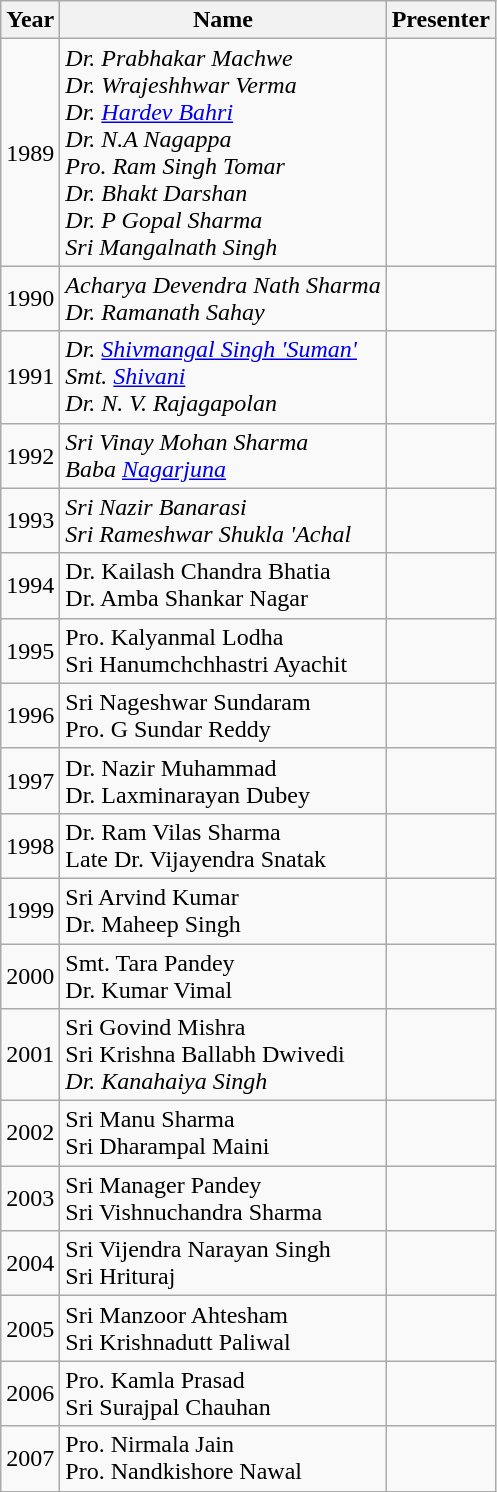<table class="wikitable">
<tr>
<th>Year</th>
<th>Name</th>
<th>Presenter</th>
</tr>
<tr>
<td>1989</td>
<td><em>Dr. Prabhakar Machwe</em><br><em>Dr. Wrajeshhwar Verma</em><br><em>Dr. <a href='#'>Hardev Bahri</a></em><br><em>Dr. N.A Nagappa</em><br><em>Pro. Ram Singh Tomar</em><br><em>Dr. Bhakt Darshan</em><br><em>Dr. P Gopal Sharma</em><br><em>Sri Mangalnath Singh</em></td>
<td></td>
</tr>
<tr>
<td>1990</td>
<td><em>Acharya Devendra Nath Sharma</em><br><em>Dr. Ramanath Sahay</em></td>
<td></td>
</tr>
<tr>
<td>1991</td>
<td><em>Dr. <a href='#'>Shivmangal Singh 'Suman'</a></em><br><em>Smt. <a href='#'>Shivani</a></em><br><em>Dr. N. V. Rajagapolan</em></td>
<td></td>
</tr>
<tr>
<td>1992</td>
<td><em>Sri Vinay Mohan Sharma</em><br><em>Baba <a href='#'>Nagarjuna</a></em></td>
<td></td>
</tr>
<tr>
<td>1993</td>
<td><em>Sri Nazir Banarasi</em><br><em>Sri Rameshwar Shukla 'Achal<strong></td>
<td></td>
</tr>
<tr>
<td>1994</td>
<td></em>Dr. Kailash Chandra Bhatia<em><br></em>Dr. Amba Shankar Nagar<em></td>
<td></td>
</tr>
<tr>
<td>1995</td>
<td></em>Pro. Kalyanmal Lodha<em><br></em>Sri Hanumchchhastri Ayachit<em></td>
<td></td>
</tr>
<tr>
<td>1996</td>
<td></em>Sri Nageshwar Sundaram<em><br></em>Pro. G Sundar Reddy<em></td>
<td></td>
</tr>
<tr>
<td>1997</td>
<td></em>Dr. Nazir Muhammad<em><br></em>Dr. Laxminarayan Dubey<em></td>
<td></td>
</tr>
<tr>
<td>1998</td>
<td></em>Dr. Ram Vilas Sharma<em><br></em>Late Dr. Vijayendra Snatak<em></td>
<td></td>
</tr>
<tr>
<td>1999</td>
<td></em>Sri Arvind Kumar<em><br></em>Dr. Maheep Singh<em></td>
<td></td>
</tr>
<tr>
<td>2000</td>
<td></em>Smt. Tara Pandey<em><br></em>Dr. Kumar Vimal<em></td>
<td></td>
</tr>
<tr>
<td>2001</td>
<td></em>Sri Govind Mishra<em><br></em>Sri Krishna Ballabh Dwivedi<em><br>Dr. Kanahaiya Singh</td>
<td></td>
</tr>
<tr>
<td>2002</td>
<td></em>Sri Manu Sharma<em><br></em>Sri Dharampal Maini<em></td>
<td></td>
</tr>
<tr>
<td>2003</td>
<td></em>Sri Manager Pandey<em><br></em>Sri Vishnuchandra Sharma<em></td>
<td></td>
</tr>
<tr>
<td>2004</td>
<td></em>Sri Vijendra Narayan Singh<em><br></em>Sri Hrituraj<em></td>
<td></td>
</tr>
<tr>
<td>2005</td>
<td></em>Sri Manzoor Ahtesham<em><br></em>Sri Krishnadutt Paliwal<em></td>
<td></td>
</tr>
<tr>
<td>2006</td>
<td></em>Pro. Kamla Prasad<em><br></em>Sri Surajpal Chauhan<em></td>
<td></td>
</tr>
<tr>
<td>2007</td>
<td></em>Pro. Nirmala Jain<em><br></em>Pro. Nandkishore Nawal<em></td>
<td></td>
</tr>
</table>
